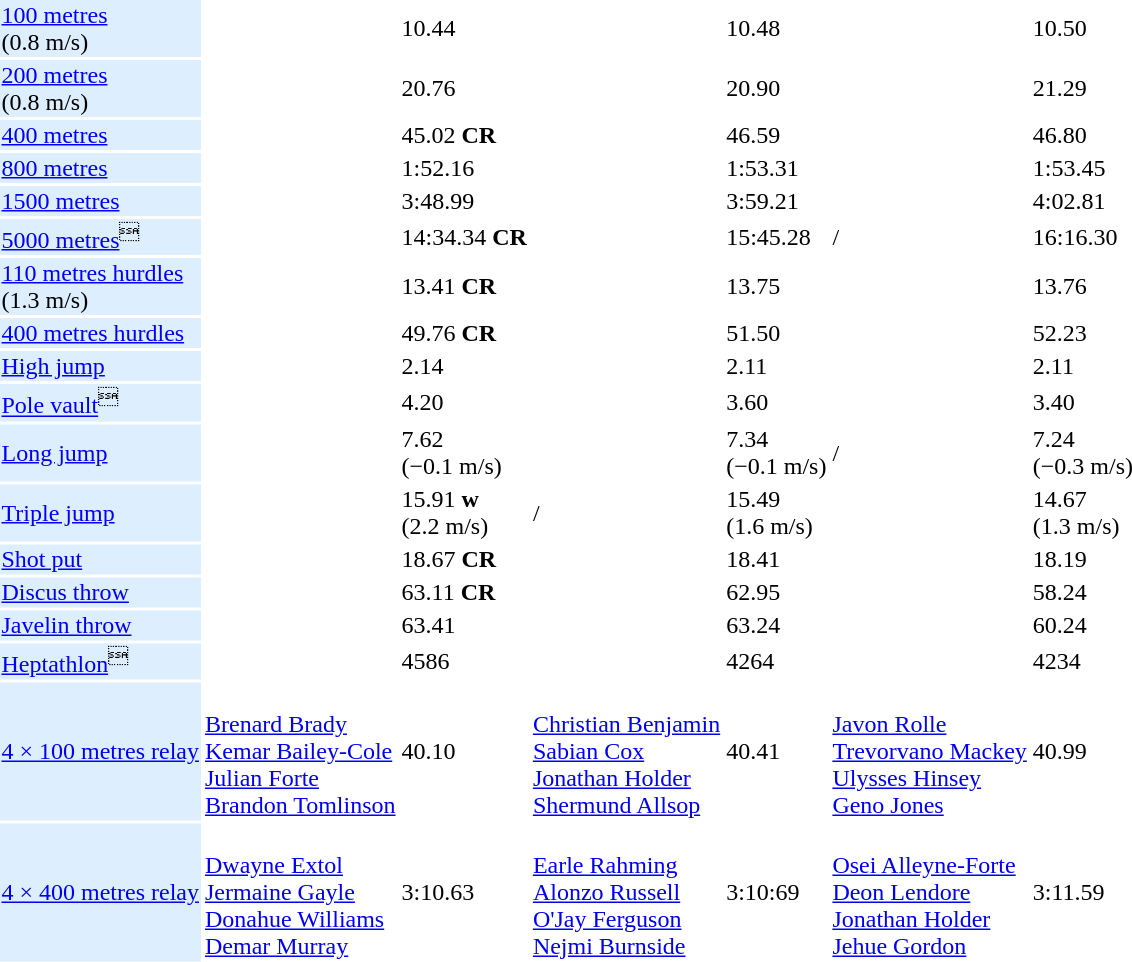<table>
<tr>
<td style="background:#def;"><a href='#'>100 metres</a> <br> (0.8 m/s)</td>
<td></td>
<td>10.44</td>
<td></td>
<td>10.48</td>
<td></td>
<td>10.50</td>
</tr>
<tr>
<td style="background:#def;"><a href='#'>200 metres</a> <br> (0.8 m/s)</td>
<td></td>
<td>20.76</td>
<td></td>
<td>20.90</td>
<td></td>
<td>21.29</td>
</tr>
<tr>
<td style="background:#def;"><a href='#'>400 metres</a></td>
<td></td>
<td>45.02 <strong>CR</strong></td>
<td></td>
<td>46.59</td>
<td></td>
<td>46.80</td>
</tr>
<tr>
<td style="background:#def;"><a href='#'>800 metres</a></td>
<td></td>
<td>1:52.16</td>
<td></td>
<td>1:53.31</td>
<td></td>
<td>1:53.45</td>
</tr>
<tr>
<td style="background:#def;"><a href='#'>1500 metres</a></td>
<td></td>
<td>3:48.99</td>
<td></td>
<td>3:59.21</td>
<td></td>
<td>4:02.81</td>
</tr>
<tr>
<td style="background:#def;"><a href='#'>5000 metres</a><sup></sup></td>
<td></td>
<td>14:34.34 <strong>CR</strong></td>
<td></td>
<td>15:45.28</td>
<td>/</td>
<td>16:16.30</td>
</tr>
<tr>
<td style="background:#def;"><a href='#'>110 metres hurdles</a> <br> (1.3 m/s)</td>
<td></td>
<td>13.41 <strong>CR</strong></td>
<td></td>
<td>13.75</td>
<td></td>
<td>13.76</td>
</tr>
<tr>
<td style="background:#def;"><a href='#'>400 metres hurdles</a></td>
<td></td>
<td>49.76 <strong>CR</strong></td>
<td></td>
<td>51.50</td>
<td></td>
<td>52.23</td>
</tr>
<tr>
<td style="background:#def;"><a href='#'>High jump</a></td>
<td></td>
<td>2.14</td>
<td></td>
<td>2.11</td>
<td></td>
<td>2.11</td>
</tr>
<tr>
<td style="background:#def;"><a href='#'>Pole vault</a><sup></sup></td>
<td></td>
<td>4.20</td>
<td></td>
<td>3.60</td>
<td></td>
<td>3.40</td>
</tr>
<tr>
<td style="background:#def;"><a href='#'>Long jump</a></td>
<td></td>
<td>7.62 <br> (−0.1 m/s)</td>
<td></td>
<td>7.34 <br> (−0.1 m/s)</td>
<td>/</td>
<td>7.24 <br> (−0.3 m/s)</td>
</tr>
<tr>
<td style="background:#def;"><a href='#'>Triple jump</a></td>
<td></td>
<td>15.91 <strong>w</strong> <br> (2.2 m/s)</td>
<td>/</td>
<td>15.49 <br> (1.6 m/s)</td>
<td></td>
<td>14.67 <br> (1.3 m/s)</td>
</tr>
<tr>
<td style="background:#def;"><a href='#'>Shot put</a></td>
<td></td>
<td>18.67 <strong>CR</strong></td>
<td></td>
<td>18.41</td>
<td></td>
<td>18.19</td>
</tr>
<tr>
<td style="background:#def;"><a href='#'>Discus throw</a></td>
<td></td>
<td>63.11 <strong>CR</strong></td>
<td></td>
<td>62.95</td>
<td></td>
<td>58.24</td>
</tr>
<tr>
<td style="background:#def;"><a href='#'>Javelin throw</a></td>
<td></td>
<td>63.41</td>
<td></td>
<td>63.24</td>
<td></td>
<td>60.24</td>
</tr>
<tr>
<td style="background:#def;"><a href='#'>Heptathlon</a><sup></sup></td>
<td></td>
<td>4586</td>
<td></td>
<td>4264</td>
<td></td>
<td>4234</td>
</tr>
<tr>
<td style="background:#def;"><a href='#'>4 × 100 metres relay</a></td>
<td>  <br> <a href='#'>Brenard Brady</a> <br> <a href='#'>Kemar Bailey-Cole</a> <br> <a href='#'>Julian Forte</a> <br> <a href='#'>Brandon Tomlinson</a></td>
<td>40.10</td>
<td>  <br> <a href='#'>Christian Benjamin</a> <br> <a href='#'>Sabian Cox</a> <br> <a href='#'>Jonathan Holder</a> <br> <a href='#'>Shermund Allsop</a></td>
<td>40.41</td>
<td>  <br> <a href='#'>Javon Rolle</a> <br> <a href='#'>Trevorvano Mackey</a> <br> <a href='#'>Ulysses Hinsey</a> <br> <a href='#'>Geno Jones</a></td>
<td>40.99</td>
</tr>
<tr>
<td style="background:#def;"><a href='#'>4 × 400 metres relay</a></td>
<td>  <br> <a href='#'>Dwayne Extol</a> <br> <a href='#'>Jermaine Gayle</a> <br> <a href='#'>Donahue Williams</a> <br> <a href='#'>Demar Murray</a></td>
<td>3:10.63</td>
<td>  <br> <a href='#'>Earle Rahming</a> <br> <a href='#'>Alonzo Russell</a> <br> <a href='#'>O'Jay Ferguson</a> <br> <a href='#'>Nejmi Burnside</a></td>
<td>3:10:69</td>
<td>  <br> <a href='#'>Osei Alleyne-Forte</a> <br> <a href='#'>Deon Lendore</a> <br> <a href='#'>Jonathan Holder</a> <br> <a href='#'>Jehue Gordon</a></td>
<td>3:11.59</td>
</tr>
</table>
